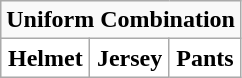<table class="wikitable">
<tr>
<td align="center" Colspan="3"><strong>Uniform Combination</strong></td>
</tr>
<tr align="center">
<th style="background:#FFFFFF;">Helmet</th>
<th style="background:#FFFFFF;">Jersey</th>
<th style="background:#FFFFFF;">Pants</th>
</tr>
</table>
